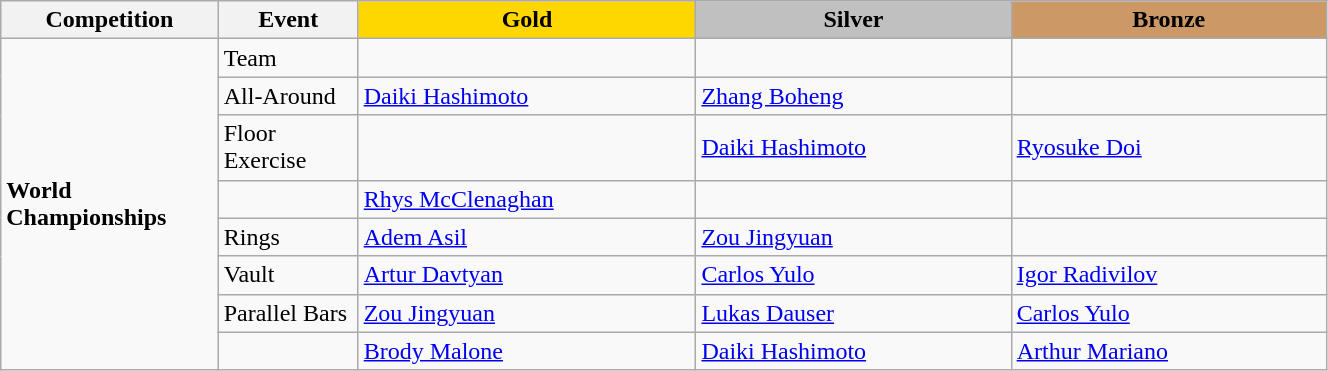<table class="wikitable" style="width:70%;">
<tr>
<th style="text-align:center; width:5%;">Competition</th>
<th style="text-align:center; width:5%;">Event</th>
<td style="text-align:center; width:15%; background:gold;"><strong>Gold</strong></td>
<td style="text-align:center; width:14%; background:silver;"><strong>Silver</strong></td>
<td style="text-align:center; width:14%; background:#c96;"><strong>Bronze</strong></td>
</tr>
<tr>
<td rowspan=8><strong>World Championships</strong></td>
<td>Team</td>
<td></td>
<td></td>
<td></td>
</tr>
<tr>
<td>All-Around</td>
<td> <a href='#'>Daiki Hashimoto</a></td>
<td> <a href='#'>Zhang Boheng</a></td>
<td></td>
</tr>
<tr>
<td>Floor Exercise</td>
<td></td>
<td> <a href='#'>Daiki Hashimoto</a></td>
<td> <a href='#'>Ryosuke Doi</a></td>
</tr>
<tr>
<td></td>
<td> <a href='#'>Rhys McClenaghan</a></td>
<td></td>
<td></td>
</tr>
<tr>
<td>Rings</td>
<td> <a href='#'>Adem Asil</a></td>
<td> <a href='#'>Zou Jingyuan</a></td>
<td></td>
</tr>
<tr>
<td>Vault</td>
<td> <a href='#'>Artur Davtyan</a></td>
<td> <a href='#'>Carlos Yulo</a></td>
<td> <a href='#'>Igor Radivilov</a></td>
</tr>
<tr>
<td>Parallel Bars</td>
<td> <a href='#'>Zou Jingyuan</a></td>
<td> <a href='#'>Lukas Dauser</a></td>
<td> <a href='#'>Carlos Yulo</a></td>
</tr>
<tr>
<td></td>
<td> <a href='#'>Brody Malone</a></td>
<td> <a href='#'>Daiki Hashimoto</a></td>
<td> <a href='#'>Arthur Mariano</a></td>
</tr>
</table>
